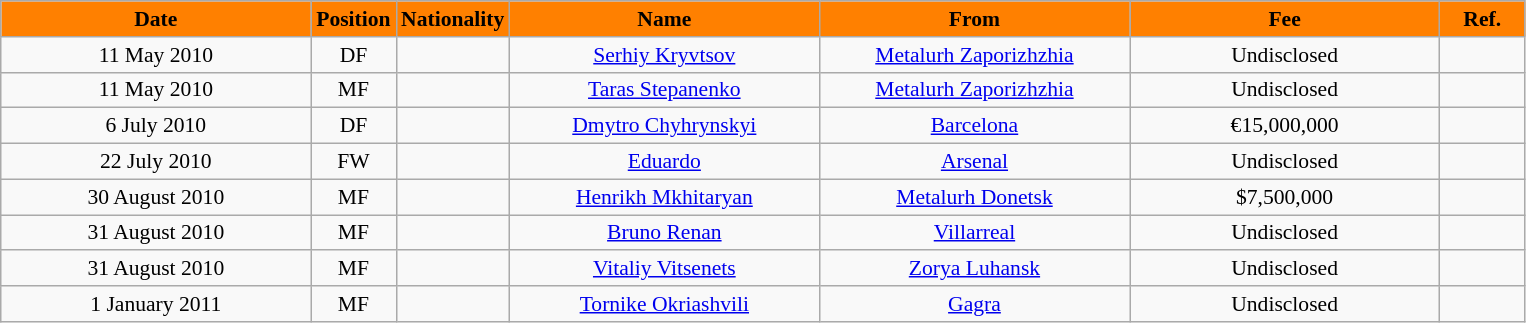<table class="wikitable" style="text-align:center; font-size:90%; ">
<tr>
<th style="background:#FF8000; color:black; width:200px;">Date</th>
<th style="background:#FF8000; color:black; width:50px;">Position</th>
<th style="background:#FF8000; color:black; width:50px;">Nationality</th>
<th style="background:#FF8000; color:black; width:200px;">Name</th>
<th style="background:#FF8000; color:black; width:200px;">From</th>
<th style="background:#FF8000; color:black; width:200px;">Fee</th>
<th style="background:#FF8000; color:black; width:50px;">Ref.</th>
</tr>
<tr>
<td>11 May 2010</td>
<td>DF</td>
<td></td>
<td><a href='#'>Serhiy Kryvtsov</a></td>
<td><a href='#'>Metalurh Zaporizhzhia</a></td>
<td>Undisclosed</td>
<td></td>
</tr>
<tr>
<td>11 May 2010</td>
<td>MF</td>
<td></td>
<td><a href='#'>Taras Stepanenko</a></td>
<td><a href='#'>Metalurh Zaporizhzhia</a></td>
<td>Undisclosed</td>
<td></td>
</tr>
<tr>
<td>6 July 2010</td>
<td>DF</td>
<td></td>
<td><a href='#'>Dmytro Chyhrynskyi</a></td>
<td><a href='#'>Barcelona</a></td>
<td>€15,000,000</td>
<td></td>
</tr>
<tr>
<td>22 July 2010</td>
<td>FW</td>
<td></td>
<td><a href='#'>Eduardo</a></td>
<td><a href='#'>Arsenal</a></td>
<td>Undisclosed</td>
<td></td>
</tr>
<tr>
<td>30 August 2010</td>
<td>MF</td>
<td></td>
<td><a href='#'>Henrikh Mkhitaryan</a></td>
<td><a href='#'>Metalurh Donetsk</a></td>
<td>$7,500,000</td>
<td></td>
</tr>
<tr>
<td>31 August 2010</td>
<td>MF</td>
<td></td>
<td><a href='#'>Bruno Renan</a></td>
<td><a href='#'>Villarreal</a></td>
<td>Undisclosed</td>
<td></td>
</tr>
<tr>
<td>31 August 2010</td>
<td>MF</td>
<td></td>
<td><a href='#'>Vitaliy Vitsenets</a></td>
<td><a href='#'>Zorya Luhansk</a></td>
<td>Undisclosed</td>
<td></td>
</tr>
<tr>
<td>1 January 2011</td>
<td>MF</td>
<td></td>
<td><a href='#'>Tornike Okriashvili</a></td>
<td><a href='#'>Gagra</a></td>
<td>Undisclosed</td>
<td></td>
</tr>
</table>
